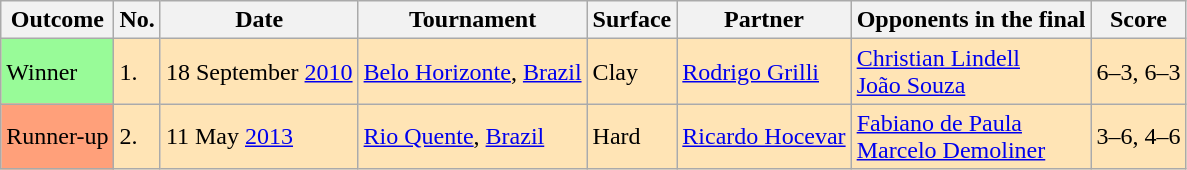<table class="sortable wikitable">
<tr>
<th>Outcome</th>
<th>No.</th>
<th>Date</th>
<th>Tournament</th>
<th>Surface</th>
<th>Partner</th>
<th>Opponents in the final</th>
<th>Score</th>
</tr>
<tr style="background:moccasin">
<td style="background:#98FB98">Winner</td>
<td>1.</td>
<td>18 September <a href='#'>2010</a></td>
<td><a href='#'>Belo Horizonte</a>, <a href='#'>Brazil</a></td>
<td>Clay</td>
<td> <a href='#'>Rodrigo Grilli</a></td>
<td> <a href='#'>Christian Lindell</a> <br> <a href='#'>João Souza</a></td>
<td>6–3, 6–3</td>
</tr>
<tr style="background:moccasin">
<td bgcolor=#FFA07A>Runner-up</td>
<td>2.</td>
<td>11 May <a href='#'>2013</a></td>
<td><a href='#'>Rio Quente</a>, <a href='#'>Brazil</a></td>
<td>Hard</td>
<td> <a href='#'>Ricardo Hocevar</a></td>
<td> <a href='#'>Fabiano de Paula</a> <br> <a href='#'>Marcelo Demoliner</a></td>
<td>3–6, 4–6</td>
</tr>
</table>
